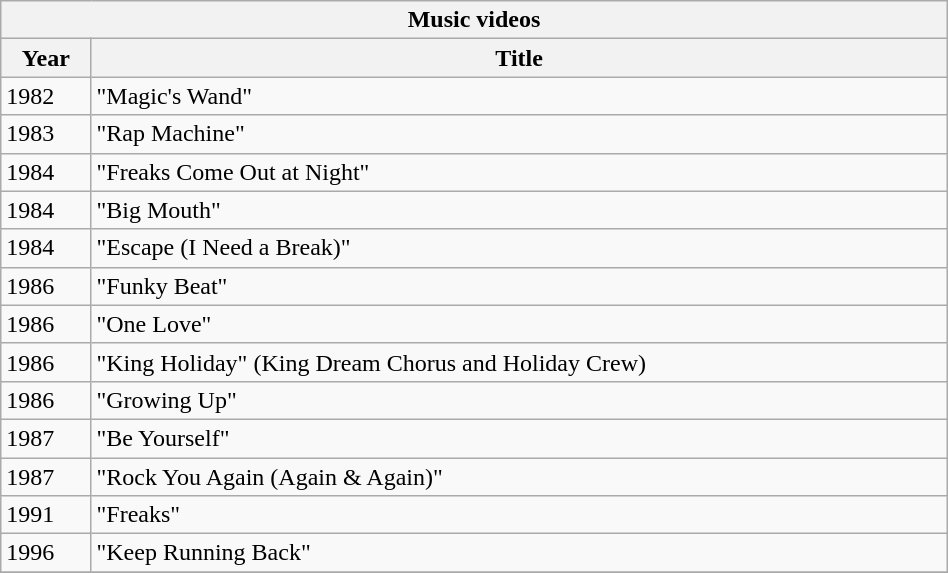<table class="wikitable mw-datatable sortable collapsible collapsed" style="font-size:100%; width:50%;">
<tr>
<th colspan="4">Music videos</th>
</tr>
<tr>
<th>Year</th>
<th>Title</th>
</tr>
<tr>
<td>1982</td>
<td>"Magic's Wand"</td>
</tr>
<tr>
<td>1983</td>
<td>"Rap Machine"</td>
</tr>
<tr>
<td>1984</td>
<td>"Freaks Come Out at Night"</td>
</tr>
<tr>
<td>1984</td>
<td>"Big Mouth"</td>
</tr>
<tr>
<td>1984</td>
<td>"Escape (I Need a Break)"</td>
</tr>
<tr>
<td>1986</td>
<td>"Funky Beat"</td>
</tr>
<tr>
<td>1986</td>
<td>"One Love"</td>
</tr>
<tr>
<td>1986</td>
<td>"King Holiday" (King Dream Chorus and Holiday Crew)</td>
</tr>
<tr>
<td>1986</td>
<td>"Growing Up"</td>
</tr>
<tr>
<td>1987</td>
<td>"Be Yourself"</td>
</tr>
<tr>
<td>1987</td>
<td>"Rock You Again (Again & Again)"</td>
</tr>
<tr>
<td>1991</td>
<td>"Freaks"</td>
</tr>
<tr>
<td>1996</td>
<td>"Keep Running Back"</td>
</tr>
<tr>
</tr>
</table>
